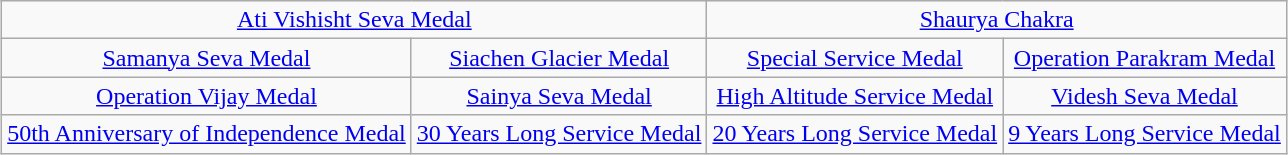<table class="wikitable" style="margin:1em auto; text-align:center;">
<tr>
<td colspan="2"><a href='#'>Ati Vishisht Seva Medal</a></td>
<td colspan="2"><a href='#'>Shaurya Chakra</a></td>
</tr>
<tr>
<td><a href='#'>Samanya Seva Medal</a></td>
<td><a href='#'>Siachen Glacier Medal</a></td>
<td><a href='#'>Special Service Medal</a></td>
<td><a href='#'>Operation Parakram Medal</a></td>
</tr>
<tr>
<td><a href='#'>Operation Vijay Medal</a></td>
<td><a href='#'>Sainya Seva Medal</a></td>
<td><a href='#'>High Altitude Service Medal</a></td>
<td><a href='#'>Videsh Seva Medal</a></td>
</tr>
<tr>
<td><a href='#'>50th Anniversary of Independence Medal</a></td>
<td><a href='#'>30 Years Long Service Medal</a></td>
<td><a href='#'>20 Years Long Service Medal</a></td>
<td><a href='#'>9 Years Long Service Medal</a></td>
</tr>
</table>
